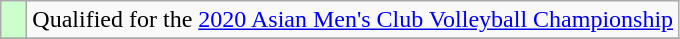<table class="wikitable" style="text-align: left;">
<tr>
<td width=10px bgcolor=#ccffcc></td>
<td>Qualified for the <a href='#'>2020 Asian Men's Club Volleyball Championship</a></td>
</tr>
<tr>
</tr>
</table>
